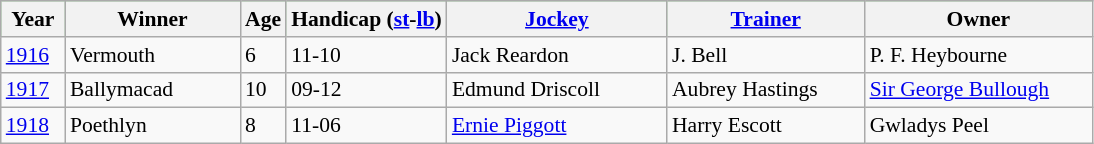<table class = "wikitable" style="font-size:90%">
<tr style="background:#7d7; text-align:center;">
<th style="width:36px;"><strong>Year</strong><br></th>
<th style="width:110px;"><strong>Winner</strong><br></th>
<th><strong>Age</strong><br></th>
<th><strong>Handicap (<a href='#'>st</a>-<a href='#'>lb</a>)</strong><br></th>
<th style="width:140px;"><strong><a href='#'>Jockey</a></strong><br></th>
<th style="width:125px;"><strong><a href='#'>Trainer</a></strong><br></th>
<th style="width:145px;"><strong>Owner</strong><br></th>
</tr>
<tr>
<td><a href='#'>1916</a></td>
<td>Vermouth</td>
<td>6</td>
<td>11-10</td>
<td>Jack Reardon</td>
<td>J. Bell</td>
<td>P. F. Heybourne</td>
</tr>
<tr>
<td><a href='#'>1917</a></td>
<td>Ballymacad</td>
<td>10</td>
<td>09-12</td>
<td>Edmund Driscoll</td>
<td>Aubrey Hastings</td>
<td><a href='#'>Sir George Bullough</a></td>
</tr>
<tr>
<td><a href='#'>1918</a></td>
<td>Poethlyn</td>
<td>8</td>
<td>11-06</td>
<td><a href='#'>Ernie Piggott</a></td>
<td>Harry Escott</td>
<td>Gwladys Peel</td>
</tr>
</table>
